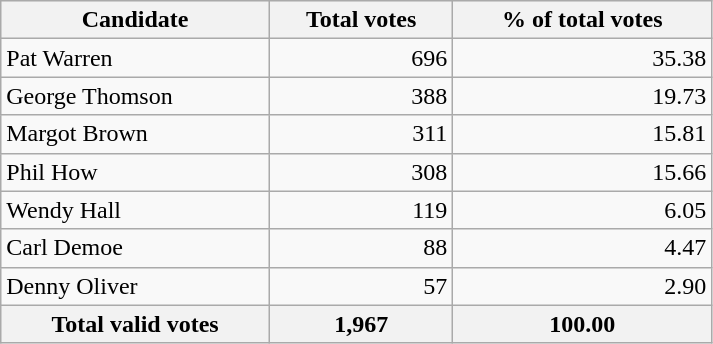<table style="width:475px;" class="wikitable">
<tr bgcolor="#EEEEEE">
<th align="left">Candidate</th>
<th align="right">Total votes</th>
<th align="right">% of total votes</th>
</tr>
<tr>
<td align="left">Pat Warren</td>
<td align="right">696</td>
<td align="right">35.38</td>
</tr>
<tr>
<td align="left">George Thomson</td>
<td align="right">388</td>
<td align="right">19.73</td>
</tr>
<tr>
<td align="left">Margot Brown</td>
<td align="right">311</td>
<td align="right">15.81</td>
</tr>
<tr>
<td align="left">Phil How</td>
<td align="right">308</td>
<td align="right">15.66</td>
</tr>
<tr>
<td align="left">Wendy Hall</td>
<td align="right">119</td>
<td align="right">6.05</td>
</tr>
<tr>
<td align="left">Carl Demoe</td>
<td align="right">88</td>
<td align="right">4.47</td>
</tr>
<tr>
<td align="left">Denny Oliver</td>
<td align="right">57</td>
<td align="right">2.90</td>
</tr>
<tr bgcolor="#EEEEEE">
<th align="left">Total valid votes</th>
<th align="right"><strong>1,967</strong></th>
<th align="right"><strong>100.00</strong></th>
</tr>
</table>
